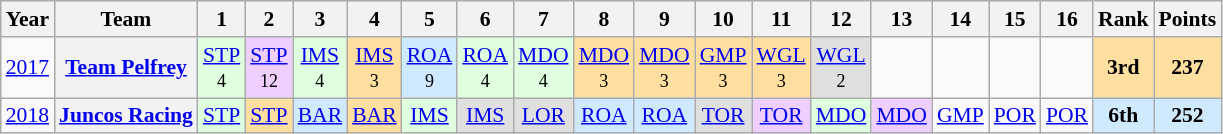<table class="wikitable" style="text-align:center; font-size:90%">
<tr>
<th>Year</th>
<th>Team</th>
<th>1</th>
<th>2</th>
<th>3</th>
<th>4</th>
<th>5</th>
<th>6</th>
<th>7</th>
<th>8</th>
<th>9</th>
<th>10</th>
<th>11</th>
<th>12</th>
<th>13</th>
<th>14</th>
<th>15</th>
<th>16</th>
<th>Rank</th>
<th>Points</th>
</tr>
<tr>
<td><a href='#'>2017</a></td>
<th><a href='#'>Team Pelfrey</a></th>
<td style="background:#DFFFDF;"><a href='#'>STP</a><br><small>4</small></td>
<td style="background:#EFCFFF;"><a href='#'>STP</a><br><small>12</small></td>
<td style="background:#DFFFDF;"><a href='#'>IMS</a><br><small>4</small></td>
<td style="background:#FFDF9F;"><a href='#'>IMS</a><br><small>3</small></td>
<td style="background:#CFEAFF;"><a href='#'>ROA</a><br><small>9</small></td>
<td style="background:#DFFFDF;"><a href='#'>ROA</a><br><small>4</small></td>
<td style="background:#DFFFDF;"><a href='#'>MDO</a><br><small>4</small></td>
<td style="background:#FFDF9F;"><a href='#'>MDO</a><br><small>3</small></td>
<td style="background:#FFDF9F;"><a href='#'>MDO</a><br><small>3</small></td>
<td style="background:#FFDF9F;"><a href='#'>GMP</a><br><small>3</small></td>
<td style="background:#FFDF9F;"><a href='#'>WGL</a><br><small>3</small></td>
<td style="background:#DFDFDF;"><a href='#'>WGL</a><br><small>2</small></td>
<td></td>
<td></td>
<td></td>
<td></td>
<th style="background:#FFDF9F;">3rd</th>
<th style="background:#FFDF9F;">237</th>
</tr>
<tr>
<td><a href='#'>2018</a></td>
<th><a href='#'>Juncos Racing</a></th>
<td style="background:#DFFFDF;"><a href='#'>STP</a><br></td>
<td style="background:#FFDF9F;"><a href='#'>STP</a><br></td>
<td style="background:#CFEAFF;"><a href='#'>BAR</a><br></td>
<td style="background:#FFDF9F;"><a href='#'>BAR</a><br></td>
<td style="background:#DFFFDF;"><a href='#'>IMS</a><br></td>
<td style="background:#DFDFDF;"><a href='#'>IMS</a><br></td>
<td style="background:#DFDFDF;"><a href='#'>LOR</a><br></td>
<td style="background:#CFEAFF;"><a href='#'>ROA</a><br></td>
<td style="background:#CFEAFF;"><a href='#'>ROA</a><br></td>
<td style="background:#DFDFDF;"><a href='#'>TOR</a><br></td>
<td style="background:#EFCFFF;"><a href='#'>TOR</a><br></td>
<td style="background:#DFFFDF;"><a href='#'>MDO</a><br></td>
<td style="background:#EFCFFF;"><a href='#'>MDO</a><br></td>
<td><a href='#'>GMP</a></td>
<td><a href='#'>POR</a></td>
<td><a href='#'>POR</a></td>
<th style="background:#CFEAFF;">6th</th>
<th style="background:#CFEAFF;">252</th>
</tr>
</table>
